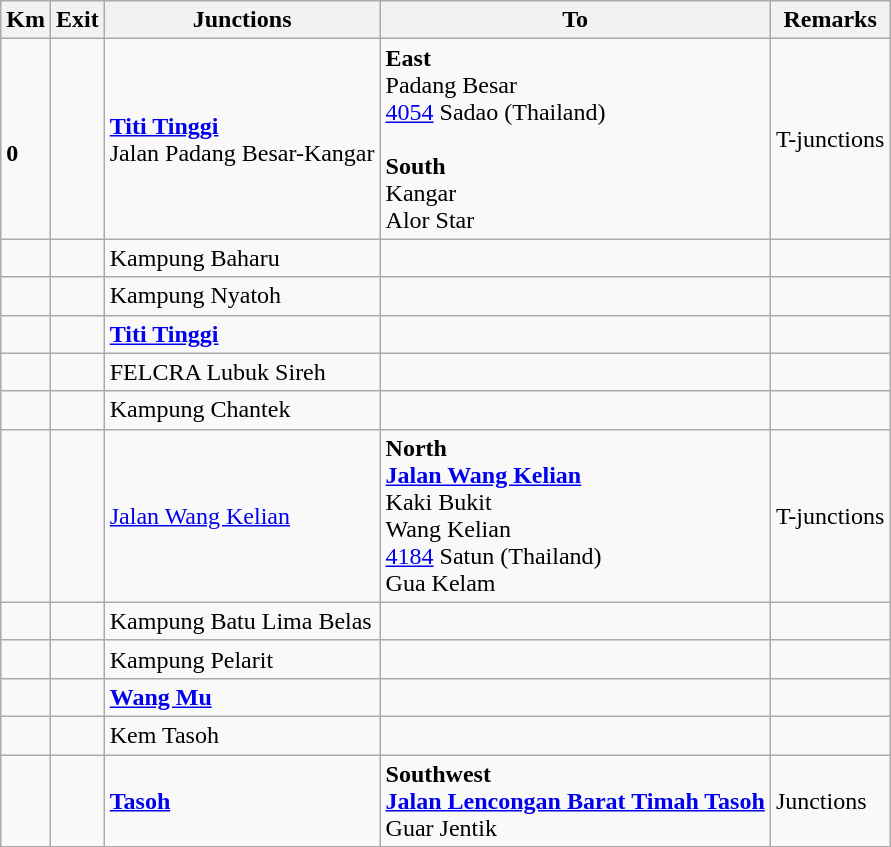<table class="wikitable">
<tr>
<th>Km</th>
<th>Exit</th>
<th>Junctions</th>
<th>To</th>
<th>Remarks</th>
</tr>
<tr>
<td><br><strong>0</strong></td>
<td></td>
<td><strong><a href='#'>Titi Tinggi</a></strong><br> Jalan Padang Besar-Kangar</td>
<td><strong>East</strong><br> Padang Besar<br><a href='#'>4054</a> Sadao (Thailand)<br><br><strong>South</strong><br> Kangar<br> Alor Star</td>
<td>T-junctions</td>
</tr>
<tr>
<td></td>
<td></td>
<td>Kampung Baharu</td>
<td></td>
<td></td>
</tr>
<tr>
<td></td>
<td></td>
<td>Kampung Nyatoh</td>
<td></td>
<td></td>
</tr>
<tr>
<td></td>
<td></td>
<td><strong><a href='#'>Titi Tinggi</a></strong></td>
<td></td>
<td></td>
</tr>
<tr>
<td></td>
<td></td>
<td>FELCRA Lubuk Sireh</td>
<td></td>
<td></td>
</tr>
<tr>
<td></td>
<td></td>
<td>Kampung Chantek</td>
<td></td>
<td></td>
</tr>
<tr>
<td></td>
<td></td>
<td><a href='#'>Jalan Wang Kelian</a></td>
<td><strong>North</strong><br> <strong><a href='#'>Jalan Wang Kelian</a></strong><br> Kaki Bukit<br> Wang Kelian<br><a href='#'>4184</a> Satun (Thailand)<br> Gua Kelam</td>
<td>T-junctions</td>
</tr>
<tr>
<td></td>
<td></td>
<td>Kampung Batu Lima Belas</td>
<td></td>
<td></td>
</tr>
<tr>
<td></td>
<td></td>
<td>Kampung Pelarit</td>
<td></td>
<td></td>
</tr>
<tr>
<td></td>
<td></td>
<td><strong><a href='#'>Wang Mu</a></strong></td>
<td></td>
<td></td>
</tr>
<tr>
<td></td>
<td></td>
<td>Kem Tasoh</td>
<td></td>
<td></td>
</tr>
<tr>
<td></td>
<td></td>
<td><strong><a href='#'>Tasoh</a></strong></td>
<td><strong>Southwest</strong><br> <strong><a href='#'>Jalan Lencongan Barat Timah Tasoh</a></strong><br>Guar Jentik</td>
<td>Junctions</td>
</tr>
</table>
